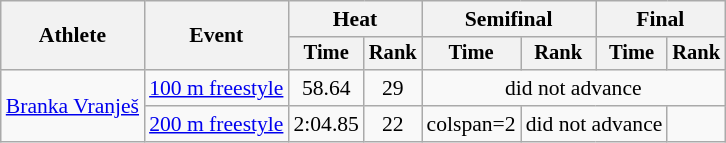<table class=wikitable style="font-size:90%">
<tr>
<th rowspan=2>Athlete</th>
<th rowspan=2>Event</th>
<th colspan="2">Heat</th>
<th colspan="2">Semifinal</th>
<th colspan="2">Final</th>
</tr>
<tr style="font-size:95%">
<th>Time</th>
<th>Rank</th>
<th>Time</th>
<th>Rank</th>
<th>Time</th>
<th>Rank</th>
</tr>
<tr align=center>
<td align=left rowspan=2><a href='#'>Branka Vranješ</a></td>
<td align=left><a href='#'>100 m freestyle</a></td>
<td>58.64</td>
<td>29</td>
<td colspan=4>did not advance</td>
</tr>
<tr align=center>
<td align=left><a href='#'>200 m freestyle</a></td>
<td>2:04.85</td>
<td>22</td>
<td>colspan=2 </td>
<td colspan=2>did not advance</td>
</tr>
</table>
